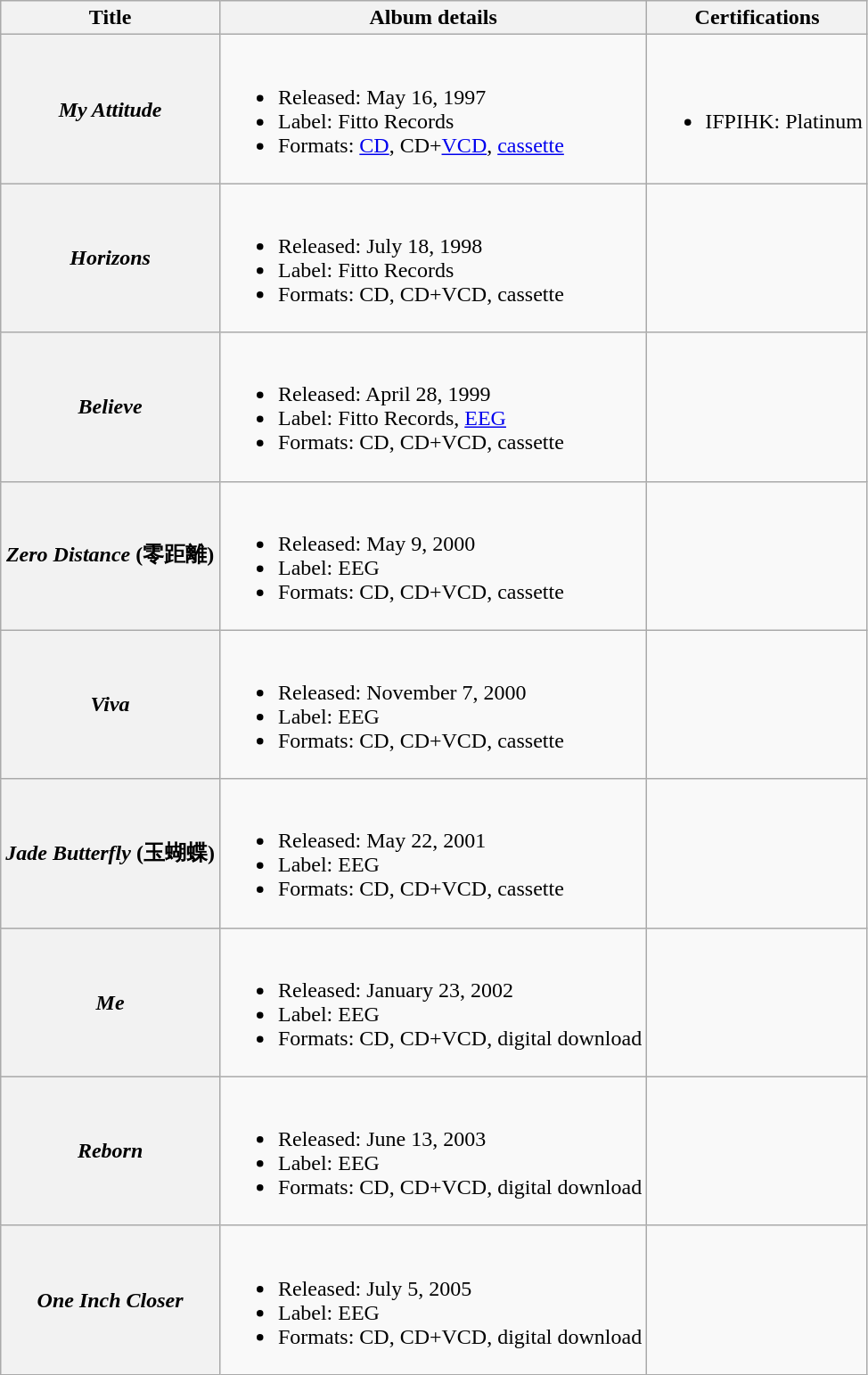<table class="wikitable plainrowheaders">
<tr>
<th>Title</th>
<th>Album details</th>
<th>Certifications</th>
</tr>
<tr>
<th scope="row"><em>My Attitude</em></th>
<td><br><ul><li>Released: May 16, 1997</li><li>Label: Fitto Records</li><li>Formats: <a href='#'>CD</a>, CD+<a href='#'>VCD</a>, <a href='#'>cassette</a></li></ul></td>
<td><br><ul><li>IFPIHK: Platinum</li></ul></td>
</tr>
<tr>
<th scope="row"><em>Horizons</em></th>
<td><br><ul><li>Released: July 18, 1998</li><li>Label: Fitto Records</li><li>Formats: CD, CD+VCD, cassette</li></ul></td>
<td></td>
</tr>
<tr>
<th scope="row"><em>Believe</em></th>
<td><br><ul><li>Released: April 28, 1999</li><li>Label: Fitto Records, <a href='#'>EEG</a></li><li>Formats: CD, CD+VCD, cassette</li></ul></td>
<td></td>
</tr>
<tr>
<th scope="row"><em>Zero Distance</em> (零距離)</th>
<td><br><ul><li>Released: May 9, 2000</li><li>Label: EEG</li><li>Formats: CD, CD+VCD, cassette</li></ul></td>
<td></td>
</tr>
<tr>
<th scope="row"><em>Viva</em></th>
<td><br><ul><li>Released: November 7, 2000</li><li>Label: EEG</li><li>Formats: CD, CD+VCD, cassette</li></ul></td>
<td></td>
</tr>
<tr>
<th scope="row"><em>Jade Butterfly</em> (玉蝴蝶)</th>
<td><br><ul><li>Released: May 22, 2001</li><li>Label: EEG</li><li>Formats: CD, CD+VCD, cassette</li></ul></td>
<td></td>
</tr>
<tr>
<th scope="row"><em>Me</em></th>
<td><br><ul><li>Released: January 23, 2002</li><li>Label: EEG</li><li>Formats: CD, CD+VCD, digital download</li></ul></td>
<td></td>
</tr>
<tr>
<th scope="row"><em>Reborn</em></th>
<td><br><ul><li>Released: June 13, 2003</li><li>Label: EEG</li><li>Formats: CD, CD+VCD, digital download</li></ul></td>
<td></td>
</tr>
<tr>
<th scope="row"><em>One Inch Closer</em></th>
<td><br><ul><li>Released: July 5, 2005</li><li>Label: EEG</li><li>Formats: CD, CD+VCD, digital download</li></ul></td>
<td></td>
</tr>
</table>
